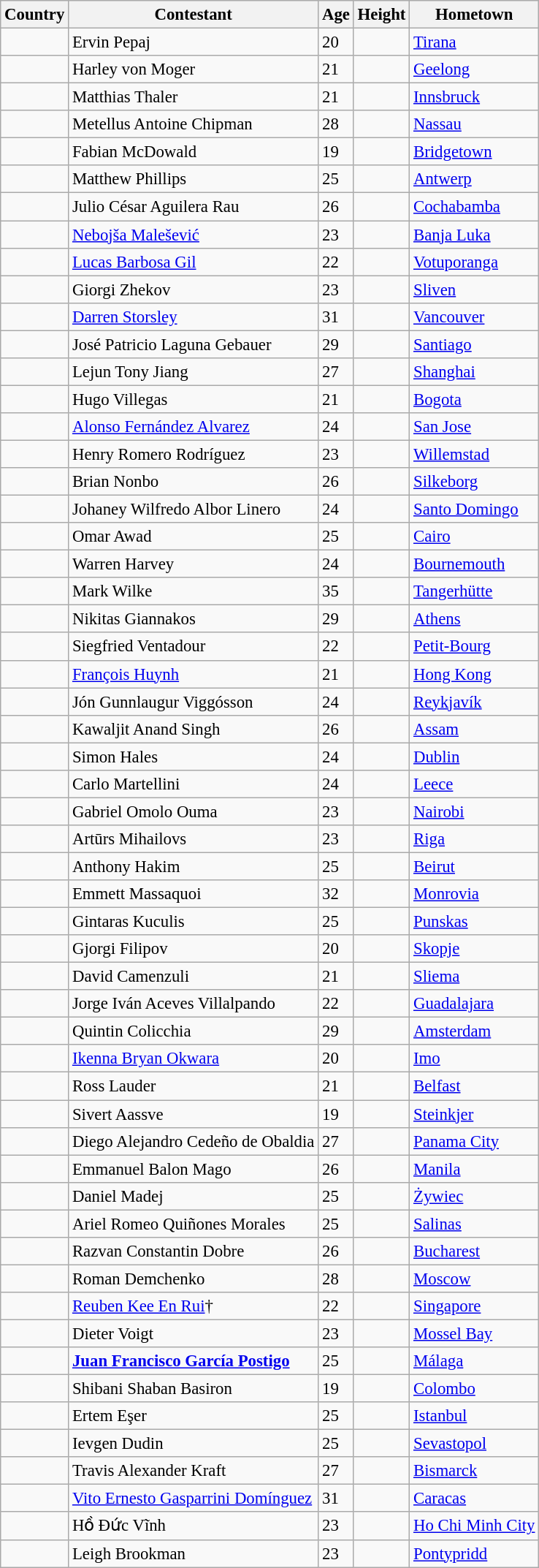<table class="wikitable sortable" style="font-size:95%;">
<tr>
<th>Country</th>
<th>Contestant</th>
<th>Age</th>
<th>Height</th>
<th>Hometown</th>
</tr>
<tr>
<td><strong></strong></td>
<td>Ervin Pepaj</td>
<td>20</td>
<td></td>
<td><a href='#'>Tirana</a></td>
</tr>
<tr>
<td><strong></strong></td>
<td>Harley von Moger</td>
<td>21</td>
<td></td>
<td><a href='#'>Geelong</a></td>
</tr>
<tr>
<td><strong></strong></td>
<td>Matthias Thaler</td>
<td>21</td>
<td></td>
<td><a href='#'>Innsbruck</a></td>
</tr>
<tr>
<td><strong></strong></td>
<td>Metellus Antoine Chipman</td>
<td>28</td>
<td></td>
<td><a href='#'>Nassau</a></td>
</tr>
<tr>
<td><strong></strong></td>
<td>Fabian McDowald</td>
<td>19</td>
<td></td>
<td><a href='#'>Bridgetown</a></td>
</tr>
<tr>
<td><strong></strong></td>
<td>Matthew Phillips</td>
<td>25</td>
<td></td>
<td><a href='#'>Antwerp</a></td>
</tr>
<tr>
<td><strong></strong></td>
<td>Julio César Aguilera Rau</td>
<td>26</td>
<td></td>
<td><a href='#'>Cochabamba</a></td>
</tr>
<tr>
<td><strong></strong></td>
<td><a href='#'>Nebojša Malešević</a></td>
<td>23</td>
<td></td>
<td><a href='#'>Banja Luka</a></td>
</tr>
<tr>
<td><strong></strong></td>
<td><a href='#'>Lucas Barbosa Gil</a></td>
<td>22</td>
<td></td>
<td><a href='#'>Votuporanga</a></td>
</tr>
<tr>
<td><strong></strong></td>
<td>Giorgi Zhekov</td>
<td>23</td>
<td></td>
<td><a href='#'>Sliven</a></td>
</tr>
<tr>
<td><strong></strong></td>
<td><a href='#'>Darren Storsley</a></td>
<td>31</td>
<td></td>
<td><a href='#'>Vancouver</a></td>
</tr>
<tr>
<td><strong></strong></td>
<td>José Patricio Laguna Gebauer</td>
<td>29</td>
<td></td>
<td><a href='#'>Santiago</a></td>
</tr>
<tr>
<td><strong></strong></td>
<td>Lejun Tony Jiang</td>
<td>27</td>
<td></td>
<td><a href='#'>Shanghai</a></td>
</tr>
<tr>
<td><strong></strong></td>
<td>Hugo Villegas</td>
<td>21</td>
<td></td>
<td><a href='#'>Bogota</a></td>
</tr>
<tr>
<td><strong></strong></td>
<td><a href='#'>Alonso Fernández Alvarez</a></td>
<td>24</td>
<td></td>
<td><a href='#'>San Jose</a></td>
</tr>
<tr>
<td><strong></strong></td>
<td>Henry Romero Rodríguez</td>
<td>23</td>
<td></td>
<td><a href='#'>Willemstad</a></td>
</tr>
<tr>
<td><strong></strong></td>
<td>Brian Nonbo</td>
<td>26</td>
<td></td>
<td><a href='#'>Silkeborg</a></td>
</tr>
<tr>
<td><strong></strong></td>
<td>Johaney Wilfredo Albor Linero</td>
<td>24</td>
<td></td>
<td><a href='#'>Santo Domingo</a></td>
</tr>
<tr>
<td><strong></strong></td>
<td>Omar Awad</td>
<td>25</td>
<td></td>
<td><a href='#'>Cairo</a></td>
</tr>
<tr>
<td><strong></strong></td>
<td>Warren Harvey</td>
<td>24</td>
<td></td>
<td><a href='#'>Bournemouth</a></td>
</tr>
<tr>
<td><strong></strong></td>
<td>Mark Wilke</td>
<td>35</td>
<td></td>
<td><a href='#'>Tangerhütte</a></td>
</tr>
<tr>
<td><strong></strong></td>
<td>Nikitas Giannakos</td>
<td>29</td>
<td></td>
<td><a href='#'>Athens</a></td>
</tr>
<tr>
<td><strong></strong></td>
<td>Siegfried Ventadour</td>
<td>22</td>
<td></td>
<td><a href='#'>Petit-Bourg</a></td>
</tr>
<tr>
<td><strong></strong></td>
<td><a href='#'>François Huynh</a></td>
<td>21</td>
<td></td>
<td><a href='#'>Hong Kong</a></td>
</tr>
<tr>
<td><strong></strong></td>
<td>Jón Gunnlaugur Viggósson</td>
<td>24</td>
<td></td>
<td><a href='#'>Reykjavík</a></td>
</tr>
<tr>
<td><strong></strong></td>
<td>Kawaljit Anand Singh</td>
<td>26</td>
<td></td>
<td><a href='#'>Assam</a></td>
</tr>
<tr>
<td><strong></strong></td>
<td>Simon Hales</td>
<td>24</td>
<td></td>
<td><a href='#'>Dublin</a></td>
</tr>
<tr>
<td><strong></strong></td>
<td>Carlo Martellini</td>
<td>24</td>
<td></td>
<td><a href='#'>Leece</a></td>
</tr>
<tr>
<td><strong></strong></td>
<td>Gabriel Omolo Ouma</td>
<td>23</td>
<td></td>
<td><a href='#'>Nairobi</a></td>
</tr>
<tr>
<td><strong></strong></td>
<td>Artūrs Mihailovs</td>
<td>23</td>
<td></td>
<td><a href='#'>Riga</a></td>
</tr>
<tr>
<td><strong></strong></td>
<td>Anthony Hakim</td>
<td>25</td>
<td></td>
<td><a href='#'>Beirut</a></td>
</tr>
<tr>
<td><strong></strong></td>
<td>Emmett Massaquoi</td>
<td>32</td>
<td></td>
<td><a href='#'>Monrovia</a></td>
</tr>
<tr>
<td><strong></strong></td>
<td>Gintaras Kuculis</td>
<td>25</td>
<td></td>
<td><a href='#'>Punskas</a></td>
</tr>
<tr>
<td><strong></strong></td>
<td>Gjorgi Filipov</td>
<td>20</td>
<td></td>
<td><a href='#'>Skopje</a></td>
</tr>
<tr>
<td><strong></strong></td>
<td>David Camenzuli</td>
<td>21</td>
<td></td>
<td><a href='#'>Sliema</a></td>
</tr>
<tr>
<td><strong></strong></td>
<td>Jorge Iván Aceves Villalpando</td>
<td>22</td>
<td></td>
<td><a href='#'>Guadalajara</a></td>
</tr>
<tr>
<td><strong></strong></td>
<td>Quintin Colicchia</td>
<td>29</td>
<td></td>
<td><a href='#'>Amsterdam</a></td>
</tr>
<tr>
<td><strong></strong></td>
<td><a href='#'>Ikenna Bryan Okwara</a></td>
<td>20</td>
<td></td>
<td><a href='#'>Imo</a></td>
</tr>
<tr>
<td><strong></strong></td>
<td>Ross Lauder</td>
<td>21</td>
<td></td>
<td><a href='#'>Belfast</a></td>
</tr>
<tr>
<td><strong></strong></td>
<td>Sivert Aassve</td>
<td>19</td>
<td></td>
<td><a href='#'>Steinkjer</a></td>
</tr>
<tr>
<td><strong></strong></td>
<td>Diego Alejandro Cedeño de Obaldia</td>
<td>27</td>
<td></td>
<td><a href='#'>Panama City</a></td>
</tr>
<tr>
<td><strong></strong></td>
<td>Emmanuel Balon Mago</td>
<td>26</td>
<td></td>
<td><a href='#'>Manila</a></td>
</tr>
<tr>
<td><strong></strong></td>
<td>Daniel Madej</td>
<td>25</td>
<td></td>
<td><a href='#'>Żywiec</a></td>
</tr>
<tr>
<td><strong></strong></td>
<td>Ariel Romeo Quiñones Morales</td>
<td>25</td>
<td></td>
<td><a href='#'>Salinas</a></td>
</tr>
<tr>
<td><strong></strong></td>
<td>Razvan Constantin Dobre</td>
<td>26</td>
<td></td>
<td><a href='#'>Bucharest</a></td>
</tr>
<tr>
<td><strong></strong></td>
<td>Roman Demchenko</td>
<td>28</td>
<td></td>
<td><a href='#'>Moscow</a></td>
</tr>
<tr>
<td><strong></strong></td>
<td><a href='#'>Reuben Kee En Rui</a>†</td>
<td>22</td>
<td></td>
<td><a href='#'>Singapore</a></td>
</tr>
<tr>
<td><strong></strong></td>
<td>Dieter Voigt</td>
<td>23</td>
<td></td>
<td><a href='#'>Mossel Bay</a></td>
</tr>
<tr>
<td><strong></strong></td>
<td><strong><a href='#'>Juan Francisco García Postigo</a></strong></td>
<td>25</td>
<td></td>
<td><a href='#'>Málaga</a></td>
</tr>
<tr>
<td><strong></strong></td>
<td>Shibani Shaban Basiron</td>
<td>19</td>
<td></td>
<td><a href='#'>Colombo</a></td>
</tr>
<tr>
<td><strong></strong></td>
<td>Ertem Eşer</td>
<td>25</td>
<td></td>
<td><a href='#'>Istanbul</a></td>
</tr>
<tr>
<td><strong></strong></td>
<td>Ievgen Dudin</td>
<td>25</td>
<td></td>
<td><a href='#'>Sevastopol</a></td>
</tr>
<tr>
<td><strong></strong></td>
<td>Travis Alexander Kraft</td>
<td>27</td>
<td></td>
<td><a href='#'>Bismarck</a></td>
</tr>
<tr>
<td><strong></strong></td>
<td><a href='#'>Vito Ernesto Gasparrini Domínguez</a></td>
<td>31</td>
<td></td>
<td><a href='#'>Caracas</a></td>
</tr>
<tr>
<td><strong></strong></td>
<td>Hồ Đức Vĩnh</td>
<td>23</td>
<td></td>
<td><a href='#'>Ho Chi Minh City</a></td>
</tr>
<tr>
<td><strong></strong></td>
<td>Leigh Brookman</td>
<td>23</td>
<td></td>
<td><a href='#'>Pontypridd</a></td>
</tr>
</table>
